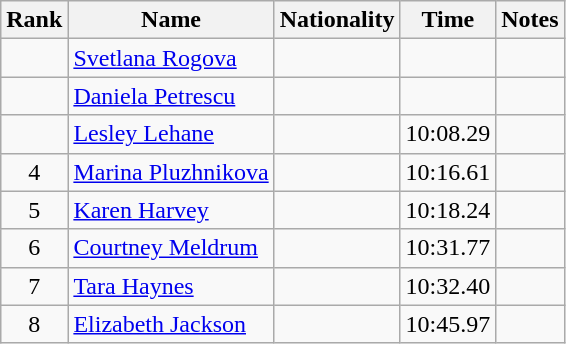<table class="wikitable sortable" style="text-align:center">
<tr>
<th>Rank</th>
<th>Name</th>
<th>Nationality</th>
<th>Time</th>
<th>Notes</th>
</tr>
<tr>
<td></td>
<td align=left><a href='#'>Svetlana Rogova</a></td>
<td align=left></td>
<td></td>
<td></td>
</tr>
<tr>
<td></td>
<td align=left><a href='#'>Daniela Petrescu</a></td>
<td align=left></td>
<td></td>
<td></td>
</tr>
<tr>
<td></td>
<td align=left><a href='#'>Lesley Lehane</a></td>
<td align=left></td>
<td>10:08.29</td>
<td></td>
</tr>
<tr>
<td>4</td>
<td align=left><a href='#'>Marina Pluzhnikova</a></td>
<td align=left></td>
<td>10:16.61</td>
<td></td>
</tr>
<tr>
<td>5</td>
<td align=left><a href='#'>Karen Harvey</a></td>
<td align=left></td>
<td>10:18.24</td>
<td></td>
</tr>
<tr>
<td>6</td>
<td align=left><a href='#'>Courtney Meldrum</a></td>
<td align=left></td>
<td>10:31.77</td>
<td></td>
</tr>
<tr>
<td>7</td>
<td align=left><a href='#'>Tara Haynes</a></td>
<td align=left></td>
<td>10:32.40</td>
<td></td>
</tr>
<tr>
<td>8</td>
<td align=left><a href='#'>Elizabeth Jackson</a></td>
<td align=left></td>
<td>10:45.97</td>
<td></td>
</tr>
</table>
